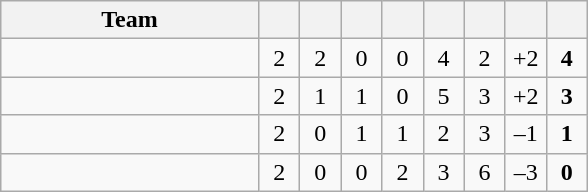<table class="wikitable" align="right" style="text-align:center">
<tr>
<th width="165">Team</th>
<th width=20></th>
<th width=20></th>
<th width=20></th>
<th width=20></th>
<th width=20></th>
<th width=20></th>
<th width=20></th>
<th width=20></th>
</tr>
<tr>
<td align="left"></td>
<td>2</td>
<td>2</td>
<td>0</td>
<td>0</td>
<td>4</td>
<td>2</td>
<td>+2</td>
<td><strong>4</strong></td>
</tr>
<tr>
<td align="left"></td>
<td>2</td>
<td>1</td>
<td>1</td>
<td>0</td>
<td>5</td>
<td>3</td>
<td>+2</td>
<td><strong>3</strong></td>
</tr>
<tr>
<td align="left"></td>
<td>2</td>
<td>0</td>
<td>1</td>
<td>1</td>
<td>2</td>
<td>3</td>
<td>–1</td>
<td><strong>1</strong></td>
</tr>
<tr>
<td align="left"></td>
<td>2</td>
<td>0</td>
<td>0</td>
<td>2</td>
<td>3</td>
<td>6</td>
<td>–3</td>
<td><strong>0</strong></td>
</tr>
</table>
